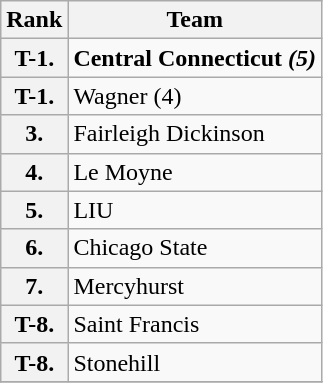<table class="wikitable">
<tr>
<th style=>Rank</th>
<th style=>Team</th>
</tr>
<tr>
<th>T-1.</th>
<td><strong>Central Connecticut <em>(5)<strong><em></td>
</tr>
<tr>
<th>T-1.</th>
<td>Wagner </em>(4)<em></td>
</tr>
<tr>
<th>3.</th>
<td>Fairleigh Dickinson</td>
</tr>
<tr>
<th>4.</th>
<td>Le Moyne</td>
</tr>
<tr>
<th>5.</th>
<td>LIU</td>
</tr>
<tr>
<th>6.</th>
<td>Chicago State</td>
</tr>
<tr>
<th>7.</th>
<td>Mercyhurst</td>
</tr>
<tr>
<th>T-8.</th>
<td>Saint Francis</td>
</tr>
<tr>
<th>T-8.</th>
<td>Stonehill</td>
</tr>
<tr>
</tr>
</table>
